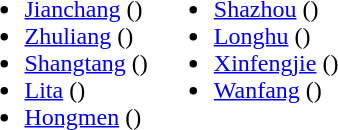<table>
<tr>
<td valign="top"><br><ul><li><a href='#'>Jianchang</a> ()</li><li><a href='#'>Zhuliang</a> ()</li><li><a href='#'>Shangtang</a> ()</li><li><a href='#'>Lita</a> ()</li><li><a href='#'>Hongmen</a> ()</li></ul></td>
<td valign="top"><br><ul><li><a href='#'>Shazhou</a> ()</li><li><a href='#'>Longhu</a> ()</li><li><a href='#'>Xinfengjie</a> ()</li><li><a href='#'>Wanfang</a> ()</li></ul></td>
</tr>
</table>
